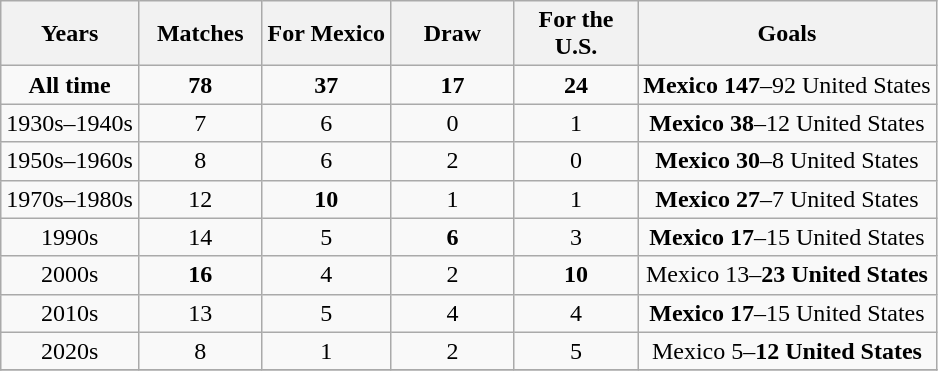<table class="wikitable" style="text-align: center;">
<tr>
<th>Years</th>
<th width=75px>Matches</th>
<th>For Mexico</th>
<th width=75px>Draw</th>
<th width=75px>For the U.S.</th>
<th>Goals</th>
</tr>
<tr>
<td><strong>All time</strong></td>
<td><strong>78</strong></td>
<td><strong>37</strong></td>
<td><strong>17</strong></td>
<td><strong>24</strong></td>
<td><strong>Mexico 147</strong>–92 United States</td>
</tr>
<tr>
<td>1930s–1940s</td>
<td>7</td>
<td>6</td>
<td>0</td>
<td>1</td>
<td><strong>Mexico 38</strong>–12 United States</td>
</tr>
<tr>
<td>1950s–1960s</td>
<td>8</td>
<td>6</td>
<td>2</td>
<td>0</td>
<td><strong>Mexico 30</strong>–8 United States</td>
</tr>
<tr>
<td>1970s–1980s</td>
<td>12</td>
<td><strong>10</strong></td>
<td>1</td>
<td>1</td>
<td><strong>Mexico 27</strong>–7 United States</td>
</tr>
<tr>
<td>1990s</td>
<td>14</td>
<td>5</td>
<td><strong>6</strong></td>
<td>3</td>
<td><strong>Mexico 17</strong>–15 United States</td>
</tr>
<tr>
<td>2000s</td>
<td><strong>16</strong></td>
<td>4</td>
<td>2</td>
<td><strong>10</strong></td>
<td>Mexico 13–<strong>23 United States</strong></td>
</tr>
<tr>
<td>2010s</td>
<td>13</td>
<td>5</td>
<td>4</td>
<td>4</td>
<td><strong>Mexico 17</strong>–15 United States</td>
</tr>
<tr>
<td>2020s</td>
<td>8</td>
<td>1</td>
<td>2</td>
<td>5</td>
<td>Mexico 5–<strong>12 United States</strong></td>
</tr>
<tr>
</tr>
</table>
